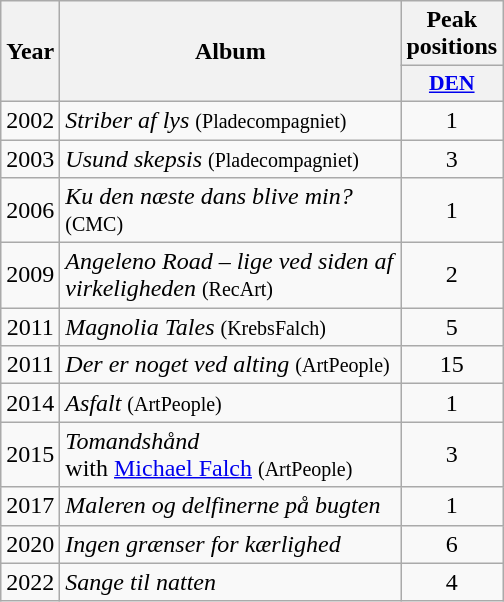<table class="wikitable">
<tr>
<th align="center" rowspan="2" width="10">Year</th>
<th align="center" rowspan="2" width="220">Album</th>
<th align="center" colspan="1" width="20">Peak positions</th>
</tr>
<tr>
<th scope="col" style="width:3em;font-size:90%;"><a href='#'>DEN</a><br></th>
</tr>
<tr>
<td style="text-align:center;">2002</td>
<td><em>Striber af lys</em> <small>(Pladecompagniet)</small></td>
<td style="text-align:center;">1</td>
</tr>
<tr>
<td style="text-align:center;">2003</td>
<td><em>Usund skepsis</em> <small>(Pladecompagniet)</small></td>
<td style="text-align:center;">3</td>
</tr>
<tr>
<td style="text-align:center;">2006</td>
<td><em>Ku den næste dans blive min?</em> <small>(CMC)</small></td>
<td style="text-align:center;">1</td>
</tr>
<tr>
<td style="text-align:center;">2009</td>
<td><em>Angeleno Road – lige ved siden af virkeligheden</em> <small>(RecArt)</small></td>
<td style="text-align:center;">2</td>
</tr>
<tr>
<td style="text-align:center;">2011</td>
<td><em>Magnolia Tales</em> <small>(KrebsFalch)</small></td>
<td style="text-align:center;">5</td>
</tr>
<tr>
<td style="text-align:center;">2011</td>
<td><em>Der er noget ved alting</em> <small>(ArtPeople)</small></td>
<td style="text-align:center;">15</td>
</tr>
<tr>
<td style="text-align:center;">2014</td>
<td><em>Asfalt</em> <small>(ArtPeople)</small></td>
<td style="text-align:center;">1</td>
</tr>
<tr>
<td style="text-align:center;">2015</td>
<td><em>Tomandshånd</em><br>with <a href='#'>Michael Falch</a> <small>(ArtPeople)</small></td>
<td style="text-align:center;">3</td>
</tr>
<tr>
<td style="text-align:center;">2017</td>
<td><em>Maleren og delfinerne på bugten</em></td>
<td style="text-align:center;">1</td>
</tr>
<tr>
<td style="text-align:center;">2020</td>
<td><em>Ingen grænser for kærlighed</em></td>
<td style="text-align:center;">6</td>
</tr>
<tr>
<td style="text-align:center;">2022</td>
<td><em>Sange til natten</em></td>
<td style="text-align:center;">4<br></td>
</tr>
</table>
